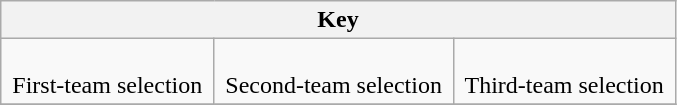<table class="wikitable">
<tr>
<th colspan=3>Key</th>
</tr>
<tr>
<td><br>  First-team selection <br></td>
<td><br>  Second-team selection <br></td>
<td><br>  Third-team selection <br></td>
</tr>
<tr>
</tr>
</table>
